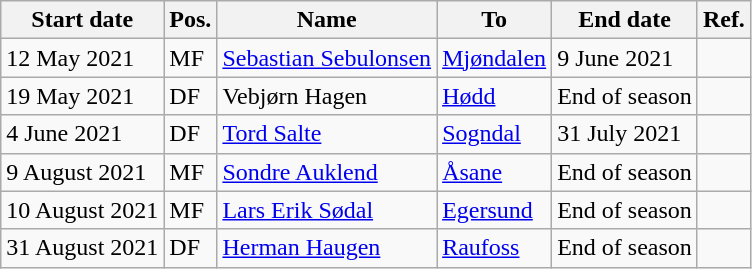<table class="wikitable">
<tr>
<th>Start date</th>
<th>Pos.</th>
<th>Name</th>
<th>To</th>
<th>End date</th>
<th>Ref.</th>
</tr>
<tr>
<td>12 May 2021</td>
<td>MF</td>
<td> <a href='#'>Sebastian Sebulonsen</a></td>
<td><a href='#'>Mjøndalen</a></td>
<td>9 June 2021</td>
<td></td>
</tr>
<tr>
<td>19 May 2021</td>
<td>DF</td>
<td> Vebjørn Hagen</td>
<td><a href='#'>Hødd</a></td>
<td>End of season</td>
<td></td>
</tr>
<tr>
<td>4 June 2021</td>
<td>DF</td>
<td> <a href='#'>Tord Salte</a></td>
<td><a href='#'>Sogndal</a></td>
<td>31 July 2021</td>
<td></td>
</tr>
<tr>
<td>9 August 2021</td>
<td>MF</td>
<td> <a href='#'>Sondre Auklend</a></td>
<td><a href='#'>Åsane</a></td>
<td>End of season</td>
<td></td>
</tr>
<tr>
<td>10 August 2021</td>
<td>MF</td>
<td> <a href='#'>Lars Erik Sødal</a></td>
<td><a href='#'>Egersund</a></td>
<td>End of season</td>
<td></td>
</tr>
<tr>
<td>31 August 2021</td>
<td>DF</td>
<td> <a href='#'>Herman Haugen</a></td>
<td><a href='#'>Raufoss</a></td>
<td>End of season</td>
<td></td>
</tr>
</table>
